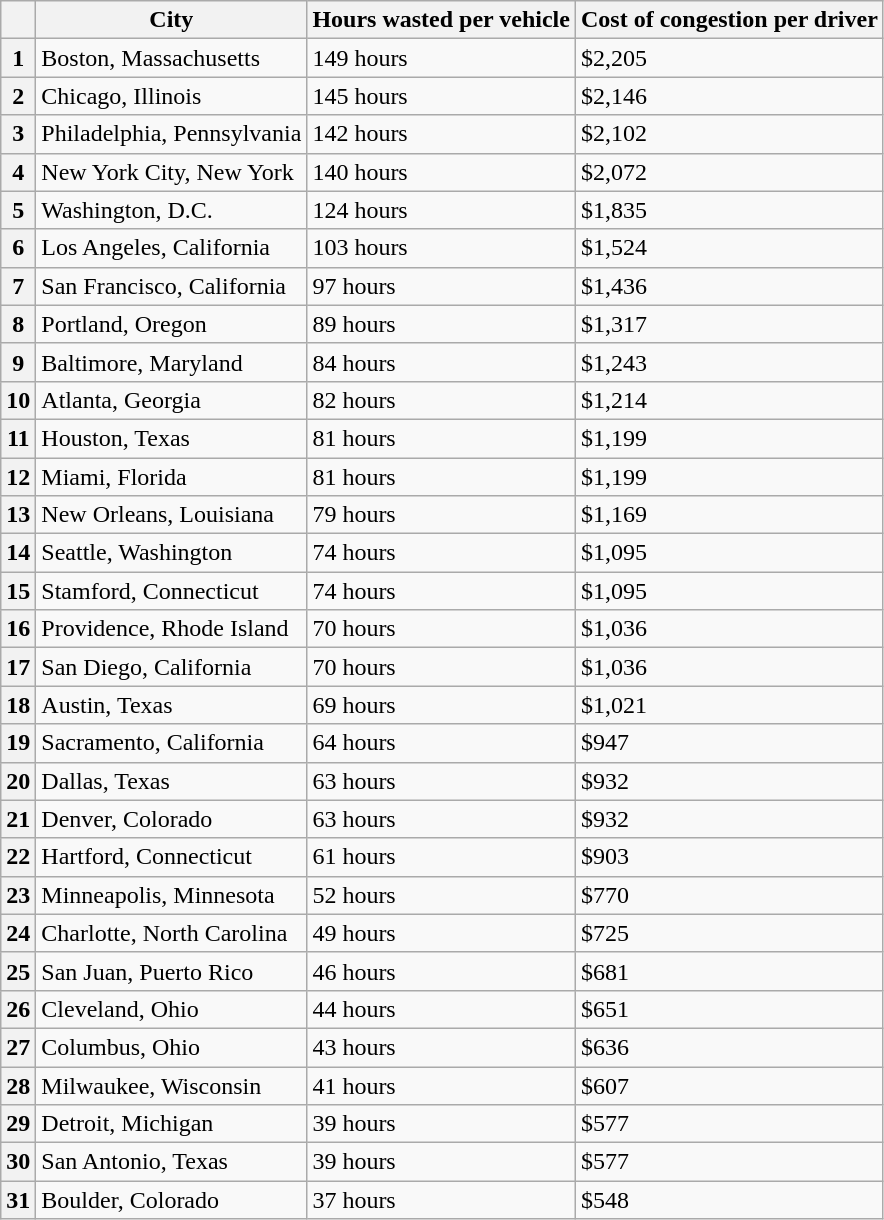<table class="wikitable">
<tr>
<th></th>
<th>City</th>
<th>Hours wasted per vehicle</th>
<th>Cost of congestion per driver</th>
</tr>
<tr>
<th>1</th>
<td>Boston, Massachusetts</td>
<td>149 hours</td>
<td>$2,205</td>
</tr>
<tr>
<th>2</th>
<td>Chicago, Illinois</td>
<td>145 hours</td>
<td>$2,146</td>
</tr>
<tr>
<th>3</th>
<td>Philadelphia, Pennsylvania</td>
<td>142 hours</td>
<td>$2,102</td>
</tr>
<tr>
<th>4</th>
<td>New York City, New York</td>
<td>140 hours</td>
<td>$2,072</td>
</tr>
<tr>
<th>5</th>
<td>Washington, D.C.</td>
<td>124 hours</td>
<td>$1,835</td>
</tr>
<tr>
<th>6</th>
<td>Los Angeles, California</td>
<td>103 hours</td>
<td>$1,524</td>
</tr>
<tr>
<th>7</th>
<td>San Francisco, California</td>
<td>97 hours</td>
<td>$1,436</td>
</tr>
<tr>
<th>8</th>
<td>Portland, Oregon</td>
<td>89 hours</td>
<td>$1,317</td>
</tr>
<tr>
<th>9</th>
<td>Baltimore, Maryland</td>
<td>84 hours</td>
<td>$1,243</td>
</tr>
<tr>
<th>10</th>
<td>Atlanta, Georgia</td>
<td>82 hours</td>
<td>$1,214</td>
</tr>
<tr>
<th>11</th>
<td>Houston, Texas</td>
<td>81 hours</td>
<td>$1,199</td>
</tr>
<tr>
<th>12</th>
<td>Miami, Florida</td>
<td>81 hours</td>
<td>$1,199</td>
</tr>
<tr>
<th>13</th>
<td>New Orleans, Louisiana</td>
<td>79 hours</td>
<td>$1,169</td>
</tr>
<tr>
<th>14</th>
<td>Seattle, Washington</td>
<td>74 hours</td>
<td>$1,095</td>
</tr>
<tr>
<th>15</th>
<td>Stamford, Connecticut</td>
<td>74 hours</td>
<td>$1,095</td>
</tr>
<tr>
<th>16</th>
<td>Providence, Rhode Island</td>
<td>70 hours</td>
<td>$1,036</td>
</tr>
<tr>
<th>17</th>
<td>San Diego, California</td>
<td>70 hours</td>
<td>$1,036</td>
</tr>
<tr>
<th>18</th>
<td>Austin, Texas</td>
<td>69 hours</td>
<td>$1,021</td>
</tr>
<tr>
<th>19</th>
<td>Sacramento, California</td>
<td>64 hours</td>
<td>$947</td>
</tr>
<tr>
<th>20</th>
<td>Dallas, Texas</td>
<td>63 hours</td>
<td>$932</td>
</tr>
<tr>
<th>21</th>
<td>Denver, Colorado</td>
<td>63 hours</td>
<td>$932</td>
</tr>
<tr>
<th>22</th>
<td>Hartford, Connecticut</td>
<td>61 hours</td>
<td>$903</td>
</tr>
<tr>
<th>23</th>
<td>Minneapolis, Minnesota</td>
<td>52 hours</td>
<td>$770</td>
</tr>
<tr>
<th>24</th>
<td>Charlotte, North Carolina</td>
<td>49 hours</td>
<td>$725</td>
</tr>
<tr>
<th>25</th>
<td>San Juan, Puerto Rico</td>
<td>46 hours</td>
<td>$681</td>
</tr>
<tr>
<th>26</th>
<td>Cleveland, Ohio</td>
<td>44 hours</td>
<td>$651</td>
</tr>
<tr>
<th>27</th>
<td>Columbus, Ohio</td>
<td>43 hours</td>
<td>$636</td>
</tr>
<tr>
<th>28</th>
<td>Milwaukee, Wisconsin</td>
<td>41 hours</td>
<td>$607</td>
</tr>
<tr>
<th>29</th>
<td>Detroit, Michigan</td>
<td>39 hours</td>
<td>$577</td>
</tr>
<tr>
<th>30</th>
<td>San Antonio, Texas</td>
<td>39 hours</td>
<td>$577</td>
</tr>
<tr>
<th>31</th>
<td>Boulder, Colorado</td>
<td>37 hours</td>
<td>$548</td>
</tr>
</table>
